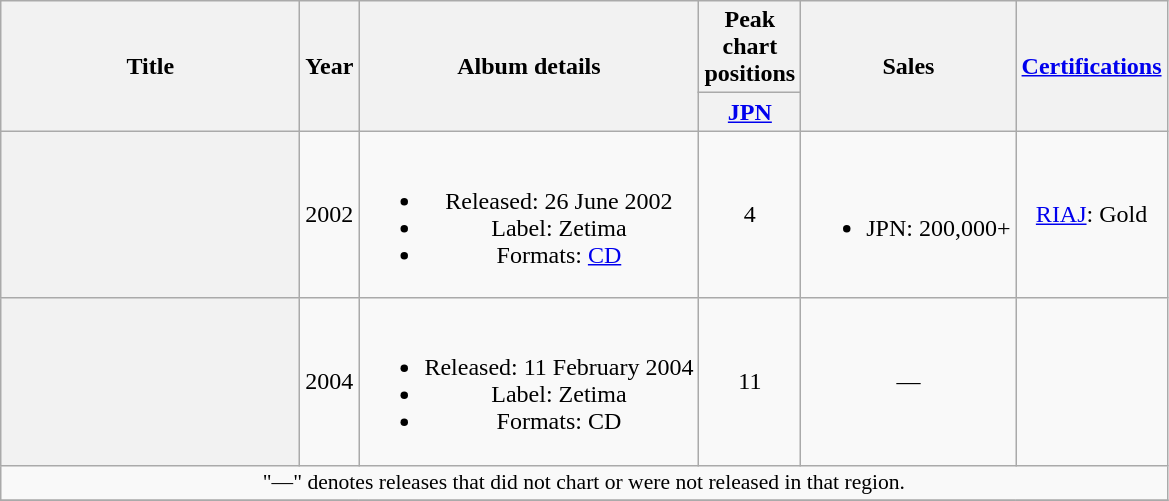<table class="wikitable plainrowheaders" style="text-align:center;">
<tr>
<th scope="col" rowspan="2" style="width:12em;">Title</th>
<th scope="col" rowspan="2">Year</th>
<th scope="col" rowspan="2">Album details</th>
<th scope="col" colspan="1">Peak chart positions</th>
<th scope="col" rowspan="2">Sales</th>
<th scope="col" rowspan="2"><a href='#'>Certifications</a></th>
</tr>
<tr>
<th width="30"><a href='#'>JPN</a></th>
</tr>
<tr>
<th scope="row"></th>
<td>2002</td>
<td><br><ul><li>Released: 26 June 2002</li><li>Label: Zetima</li><li>Formats: <a href='#'>CD</a></li></ul></td>
<td>4</td>
<td><br><ul><li>JPN: 200,000+</li></ul></td>
<td><a href='#'>RIAJ</a>: Gold</td>
</tr>
<tr>
<th scope="row"></th>
<td>2004</td>
<td><br><ul><li>Released: 11 February 2004</li><li>Label: Zetima</li><li>Formats: CD</li></ul></td>
<td>11</td>
<td>—</td>
<td></td>
</tr>
<tr>
<td colspan="6" style="font-size:90%;">"—" denotes releases that did not chart or were not released in that region.</td>
</tr>
<tr>
</tr>
</table>
